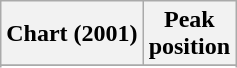<table class="wikitable sortable plainrowheaders" style="text-align:center">
<tr>
<th scope="col">Chart (2001)</th>
<th scope="col">Peak<br> position</th>
</tr>
<tr>
</tr>
<tr>
</tr>
</table>
